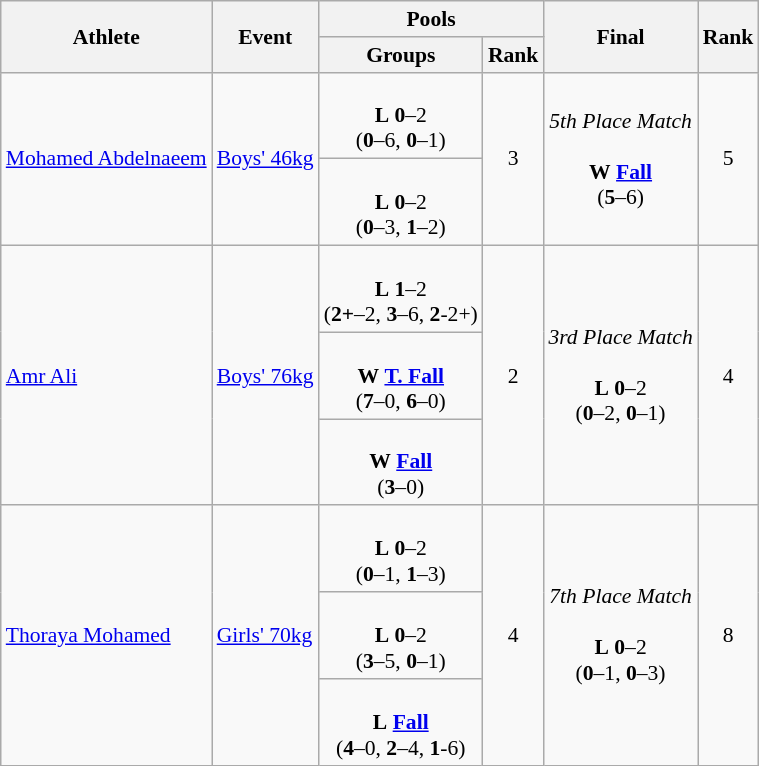<table class="wikitable" style="text-align:left; font-size:90%">
<tr>
<th rowspan="2">Athlete</th>
<th rowspan="2">Event</th>
<th colspan="2">Pools</th>
<th rowspan="2">Final</th>
<th rowspan="2">Rank</th>
</tr>
<tr>
<th>Groups</th>
<th>Rank</th>
</tr>
<tr>
<td rowspan="2"><a href='#'>Mohamed Abdelnaeem</a></td>
<td rowspan="2"><a href='#'>Boys' 46kg</a></td>
<td align=center><br><strong>L</strong> <strong>0</strong>–2<br>(<strong>0</strong>–6, <strong>0</strong>–1)</td>
<td rowspan="2" align=center>3</td>
<td align=center rowspan=2><em>5th Place Match</em><br><br><strong>W</strong> <strong><a href='#'>Fall</a></strong><br>(<strong>5</strong>–6)</td>
<td rowspan="2" align="center">5</td>
</tr>
<tr>
<td align=center><br><strong>L</strong> <strong>0</strong>–2<br>(<strong>0</strong>–3, <strong>1</strong>–2)</td>
</tr>
<tr>
<td rowspan="3"><a href='#'>Amr Ali</a></td>
<td rowspan="3"><a href='#'>Boys' 76kg</a></td>
<td align=center><br><strong>L</strong> <strong>1</strong>–2<br>(<strong>2+</strong>–2, <strong>3</strong>–6, <strong>2</strong>-2+)</td>
<td rowspan="3" align=center>2</td>
<td align=center rowspan=3><em>3rd Place Match</em><br><br><strong>L</strong> <strong>0</strong>–2<br>(<strong>0</strong>–2, <strong>0</strong>–1)</td>
<td rowspan="3" align="center">4</td>
</tr>
<tr>
<td align=center><br><strong>W</strong> <strong><a href='#'>T. Fall</a></strong><br>(<strong>7</strong>–0, <strong>6</strong>–0)</td>
</tr>
<tr>
<td align=center><br><strong>W</strong> <strong><a href='#'>Fall</a></strong><br>(<strong>3</strong>–0)</td>
</tr>
<tr>
<td rowspan="3"><a href='#'>Thoraya Mohamed</a></td>
<td rowspan="3"><a href='#'>Girls' 70kg</a></td>
<td align=center><br><strong>L</strong> <strong>0</strong>–2<br>(<strong>0</strong>–1, <strong>1</strong>–3)</td>
<td rowspan="3" align=center>4</td>
<td align=center rowspan=3><em>7th Place Match</em><br><br><strong>L</strong> <strong>0</strong>–2<br>(<strong>0</strong>–1, <strong>0</strong>–3)</td>
<td rowspan="3" align="center">8</td>
</tr>
<tr>
<td align=center><br><strong>L</strong> <strong>0</strong>–2<br>(<strong>3</strong>–5, <strong>0</strong>–1)</td>
</tr>
<tr>
<td align=center><br><strong>L</strong> <strong><a href='#'>Fall</a></strong><br>(<strong>4</strong>–0, <strong>2</strong>–4, <strong>1</strong>-6)</td>
</tr>
</table>
